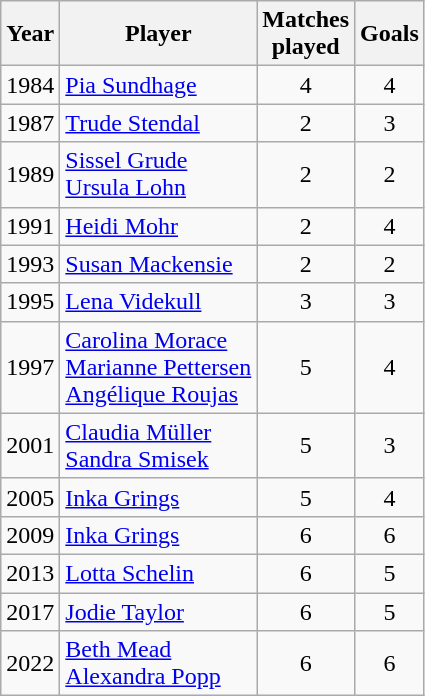<table class="wikitable">
<tr>
<th>Year</th>
<th>Player</th>
<th>Matches<br>played</th>
<th>Goals</th>
</tr>
<tr>
<td>1984</td>
<td> <a href='#'>Pia Sundhage</a></td>
<td align=center>4</td>
<td align=center>4</td>
</tr>
<tr>
<td>1987</td>
<td> <a href='#'>Trude Stendal</a></td>
<td align=center>2</td>
<td align=center>3</td>
</tr>
<tr>
<td>1989</td>
<td> <a href='#'>Sissel Grude</a><br> <a href='#'>Ursula Lohn</a></td>
<td align=center>2</td>
<td align=center>2</td>
</tr>
<tr>
<td>1991</td>
<td> <a href='#'>Heidi Mohr</a></td>
<td align=center>2</td>
<td align=center>4</td>
</tr>
<tr>
<td>1993</td>
<td> <a href='#'>Susan Mackensie</a></td>
<td align=center>2</td>
<td align=center>2</td>
</tr>
<tr>
<td>1995</td>
<td> <a href='#'>Lena Videkull</a></td>
<td align=center>3</td>
<td align=center>3</td>
</tr>
<tr>
<td>1997</td>
<td> <a href='#'>Carolina Morace</a><br> <a href='#'>Marianne Pettersen</a><br> <a href='#'>Angélique Roujas</a></td>
<td align=center>5</td>
<td align=center>4</td>
</tr>
<tr>
<td>2001</td>
<td> <a href='#'>Claudia Müller</a><br> <a href='#'>Sandra Smisek</a></td>
<td align=center>5</td>
<td align=center>3</td>
</tr>
<tr>
<td>2005</td>
<td> <a href='#'>Inka Grings</a></td>
<td align=center>5</td>
<td align=center>4</td>
</tr>
<tr>
<td>2009</td>
<td> <a href='#'>Inka Grings</a></td>
<td align=center>6</td>
<td align=center>6</td>
</tr>
<tr>
<td>2013</td>
<td> <a href='#'>Lotta Schelin</a></td>
<td align=center>6</td>
<td align=center>5</td>
</tr>
<tr>
<td>2017</td>
<td> <a href='#'>Jodie Taylor</a></td>
<td align=center>6</td>
<td align=center>5</td>
</tr>
<tr>
<td>2022</td>
<td> <a href='#'>Beth Mead</a><br> <a href='#'>Alexandra Popp</a></td>
<td align=center>6</td>
<td align=center>6</td>
</tr>
</table>
